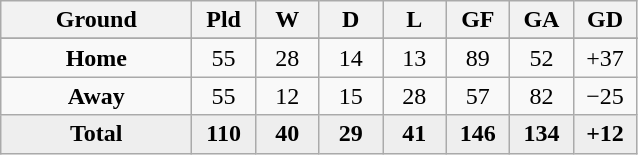<table class="wikitable" style="text-align: center">
<tr>
<th width="120">Ground</th>
<th width="35">Pld</th>
<th width="35">W</th>
<th width="35">D</th>
<th width="35">L</th>
<th width="35">GF</th>
<th width="35">GA</th>
<th width="35">GD</th>
</tr>
<tr>
</tr>
<tr>
<td><strong>Home</strong></td>
<td>55</td>
<td>28</td>
<td>14</td>
<td>13</td>
<td>89</td>
<td>52</td>
<td>+37</td>
</tr>
<tr>
<td><strong>Away</strong></td>
<td>55</td>
<td>12</td>
<td>15</td>
<td>28</td>
<td>57</td>
<td>82</td>
<td>−25</td>
</tr>
<tr bgcolor=#EEEEEE>
<td><strong>Total</strong></td>
<td><strong>110</strong></td>
<td><strong>40</strong></td>
<td><strong>29</strong></td>
<td><strong>41</strong></td>
<td><strong>146</strong></td>
<td><strong>134</strong></td>
<td><strong>+12</strong></td>
</tr>
</table>
